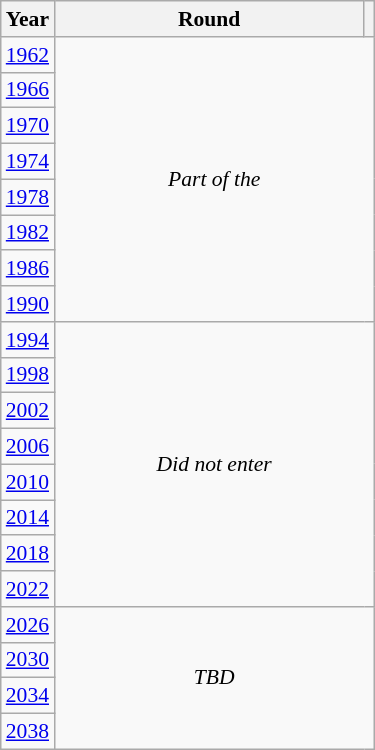<table class="wikitable" style="text-align: center; font-size:90%">
<tr>
<th>Year</th>
<th style="width:200px">Round</th>
<th></th>
</tr>
<tr>
<td><a href='#'>1962</a></td>
<td colspan="2" rowspan="8"><em>Part of the </em></td>
</tr>
<tr>
<td><a href='#'>1966</a></td>
</tr>
<tr>
<td><a href='#'>1970</a></td>
</tr>
<tr>
<td><a href='#'>1974</a></td>
</tr>
<tr>
<td><a href='#'>1978</a></td>
</tr>
<tr>
<td><a href='#'>1982</a></td>
</tr>
<tr>
<td><a href='#'>1986</a></td>
</tr>
<tr>
<td><a href='#'>1990</a></td>
</tr>
<tr>
<td><a href='#'>1994</a></td>
<td colspan="2" rowspan="8"><em>Did not enter</em></td>
</tr>
<tr>
<td><a href='#'>1998</a></td>
</tr>
<tr>
<td><a href='#'>2002</a></td>
</tr>
<tr>
<td><a href='#'>2006</a></td>
</tr>
<tr>
<td><a href='#'>2010</a></td>
</tr>
<tr>
<td><a href='#'>2014</a></td>
</tr>
<tr>
<td><a href='#'>2018</a></td>
</tr>
<tr>
<td><a href='#'>2022</a></td>
</tr>
<tr>
<td><a href='#'>2026</a></td>
<td colspan="2" rowspan="4"><em>TBD</em></td>
</tr>
<tr>
<td><a href='#'>2030</a></td>
</tr>
<tr>
<td><a href='#'>2034</a></td>
</tr>
<tr>
<td><a href='#'>2038</a></td>
</tr>
</table>
